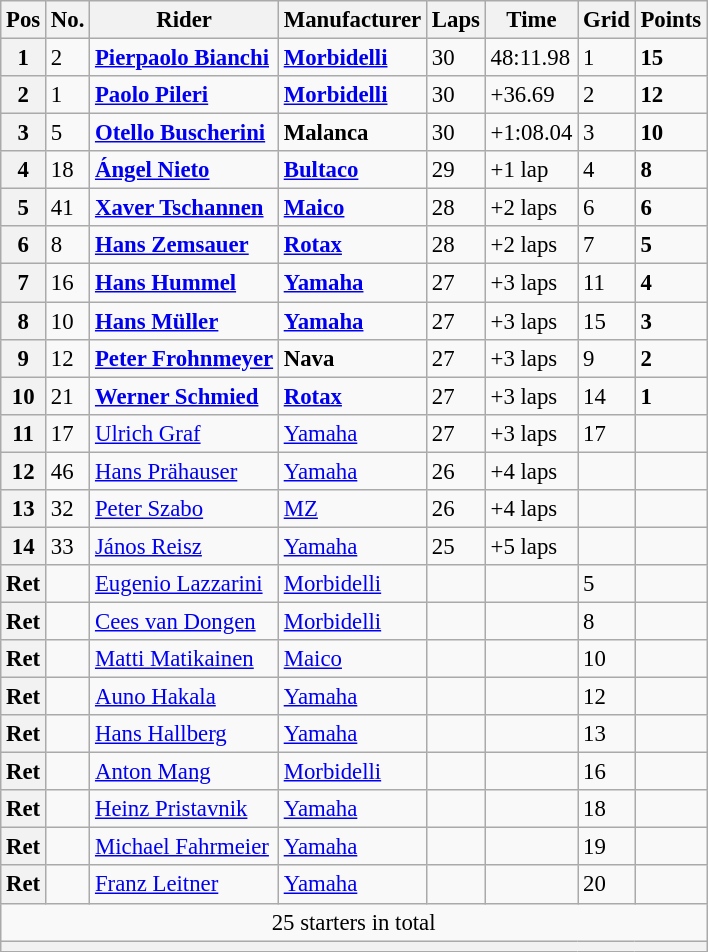<table class="wikitable" style="font-size: 95%;">
<tr>
<th>Pos</th>
<th>No.</th>
<th>Rider</th>
<th>Manufacturer</th>
<th>Laps</th>
<th>Time</th>
<th>Grid</th>
<th>Points</th>
</tr>
<tr>
<th>1</th>
<td>2</td>
<td> <strong><a href='#'>Pierpaolo Bianchi</a></strong></td>
<td><strong><a href='#'>Morbidelli</a></strong></td>
<td>30</td>
<td>48:11.98</td>
<td>1</td>
<td><strong>15</strong></td>
</tr>
<tr>
<th>2</th>
<td>1</td>
<td> <strong><a href='#'>Paolo Pileri</a></strong></td>
<td><strong><a href='#'>Morbidelli</a></strong></td>
<td>30</td>
<td>+36.69</td>
<td>2</td>
<td><strong>12</strong></td>
</tr>
<tr>
<th>3</th>
<td>5</td>
<td> <strong><a href='#'>Otello Buscherini</a></strong></td>
<td><strong>Malanca</strong></td>
<td>30</td>
<td>+1:08.04</td>
<td>3</td>
<td><strong>10</strong></td>
</tr>
<tr>
<th>4</th>
<td>18</td>
<td> <strong><a href='#'>Ángel Nieto</a></strong></td>
<td><strong><a href='#'>Bultaco</a></strong></td>
<td>29</td>
<td>+1 lap</td>
<td>4</td>
<td><strong>8</strong></td>
</tr>
<tr>
<th>5</th>
<td>41</td>
<td> <strong><a href='#'>Xaver Tschannen</a></strong></td>
<td><strong><a href='#'>Maico</a></strong></td>
<td>28</td>
<td>+2 laps</td>
<td>6</td>
<td><strong>6</strong></td>
</tr>
<tr>
<th>6</th>
<td>8</td>
<td> <strong><a href='#'>Hans Zemsauer</a></strong></td>
<td><strong><a href='#'>Rotax</a></strong></td>
<td>28</td>
<td>+2 laps</td>
<td>7</td>
<td><strong>5</strong></td>
</tr>
<tr>
<th>7</th>
<td>16</td>
<td> <strong><a href='#'>Hans Hummel</a></strong></td>
<td><strong><a href='#'>Yamaha</a></strong></td>
<td>27</td>
<td>+3 laps</td>
<td>11</td>
<td><strong>4</strong></td>
</tr>
<tr>
<th>8</th>
<td>10</td>
<td> <strong><a href='#'>Hans Müller</a></strong></td>
<td><strong><a href='#'>Yamaha</a></strong></td>
<td>27</td>
<td>+3 laps</td>
<td>15</td>
<td><strong>3</strong></td>
</tr>
<tr>
<th>9</th>
<td>12</td>
<td> <strong><a href='#'>Peter Frohnmeyer</a></strong></td>
<td><strong>Nava</strong></td>
<td>27</td>
<td>+3 laps</td>
<td>9</td>
<td><strong>2</strong></td>
</tr>
<tr>
<th>10</th>
<td>21</td>
<td> <strong><a href='#'>Werner Schmied</a></strong></td>
<td><strong><a href='#'>Rotax</a></strong></td>
<td>27</td>
<td>+3 laps</td>
<td>14</td>
<td><strong>1</strong></td>
</tr>
<tr>
<th>11</th>
<td>17</td>
<td> <a href='#'>Ulrich Graf</a></td>
<td><a href='#'>Yamaha</a></td>
<td>27</td>
<td>+3 laps</td>
<td>17</td>
<td></td>
</tr>
<tr>
<th>12</th>
<td>46</td>
<td> <a href='#'>Hans Prähauser</a></td>
<td><a href='#'>Yamaha</a></td>
<td>26</td>
<td>+4 laps</td>
<td></td>
<td></td>
</tr>
<tr>
<th>13</th>
<td>32</td>
<td> <a href='#'>Peter Szabo</a></td>
<td><a href='#'>MZ</a></td>
<td>26</td>
<td>+4 laps</td>
<td></td>
<td></td>
</tr>
<tr>
<th>14</th>
<td>33</td>
<td> <a href='#'>János Reisz</a></td>
<td><a href='#'>Yamaha</a></td>
<td>25</td>
<td>+5 laps</td>
<td></td>
<td></td>
</tr>
<tr>
<th>Ret</th>
<td></td>
<td> <a href='#'>Eugenio Lazzarini</a></td>
<td><a href='#'>Morbidelli</a></td>
<td></td>
<td></td>
<td>5</td>
<td></td>
</tr>
<tr>
<th>Ret</th>
<td></td>
<td> <a href='#'>Cees van Dongen</a></td>
<td><a href='#'>Morbidelli</a></td>
<td></td>
<td></td>
<td>8</td>
<td></td>
</tr>
<tr>
<th>Ret</th>
<td></td>
<td> <a href='#'>Matti Matikainen</a></td>
<td><a href='#'>Maico</a></td>
<td></td>
<td></td>
<td>10</td>
<td></td>
</tr>
<tr>
<th>Ret</th>
<td></td>
<td> <a href='#'>Auno Hakala</a></td>
<td><a href='#'>Yamaha</a></td>
<td></td>
<td></td>
<td>12</td>
<td></td>
</tr>
<tr>
<th>Ret</th>
<td></td>
<td> <a href='#'>Hans Hallberg</a></td>
<td><a href='#'>Yamaha</a></td>
<td></td>
<td></td>
<td>13</td>
<td></td>
</tr>
<tr>
<th>Ret</th>
<td></td>
<td> <a href='#'>Anton Mang</a></td>
<td><a href='#'>Morbidelli</a></td>
<td></td>
<td></td>
<td>16</td>
<td></td>
</tr>
<tr>
<th>Ret</th>
<td></td>
<td> <a href='#'>Heinz Pristavnik</a></td>
<td><a href='#'>Yamaha</a></td>
<td></td>
<td></td>
<td>18</td>
<td></td>
</tr>
<tr>
<th>Ret</th>
<td></td>
<td> <a href='#'>Michael Fahrmeier</a></td>
<td><a href='#'>Yamaha</a></td>
<td></td>
<td></td>
<td>19</td>
<td></td>
</tr>
<tr>
<th>Ret</th>
<td></td>
<td> <a href='#'>Franz Leitner</a></td>
<td><a href='#'>Yamaha</a></td>
<td></td>
<td></td>
<td>20</td>
<td></td>
</tr>
<tr>
<td colspan=8 align=center>25 starters in total</td>
</tr>
<tr>
<th colspan=8></th>
</tr>
</table>
